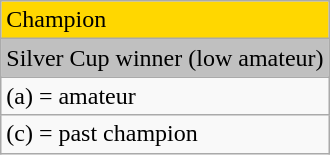<table class="wikitable">
<tr style="background:gold">
<td>Champion</td>
</tr>
<tr style="background:silver">
<td>Silver Cup winner (low amateur)</td>
</tr>
<tr>
<td>(a) = amateur</td>
</tr>
<tr>
<td>(c) = past champion</td>
</tr>
</table>
